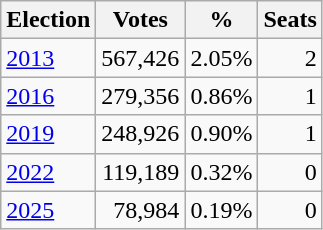<table class=wikitable style="text-align:right">
<tr>
<th>Election</th>
<th>Votes</th>
<th>%</th>
<th>Seats</th>
</tr>
<tr>
<td align=left><a href='#'>2013</a></td>
<td>567,426</td>
<td>2.05%</td>
<td>2</td>
</tr>
<tr>
<td align=left><a href='#'>2016</a></td>
<td>279,356</td>
<td>0.86%</td>
<td>1</td>
</tr>
<tr>
<td align=left><a href='#'>2019</a></td>
<td>248,926</td>
<td>0.90%</td>
<td>1</td>
</tr>
<tr>
<td align=left><a href='#'>2022</a></td>
<td>119,189</td>
<td>0.32%</td>
<td>0</td>
</tr>
<tr>
<td align=left><a href='#'>2025</a></td>
<td>78,984</td>
<td>0.19%</td>
<td>0</td>
</tr>
</table>
